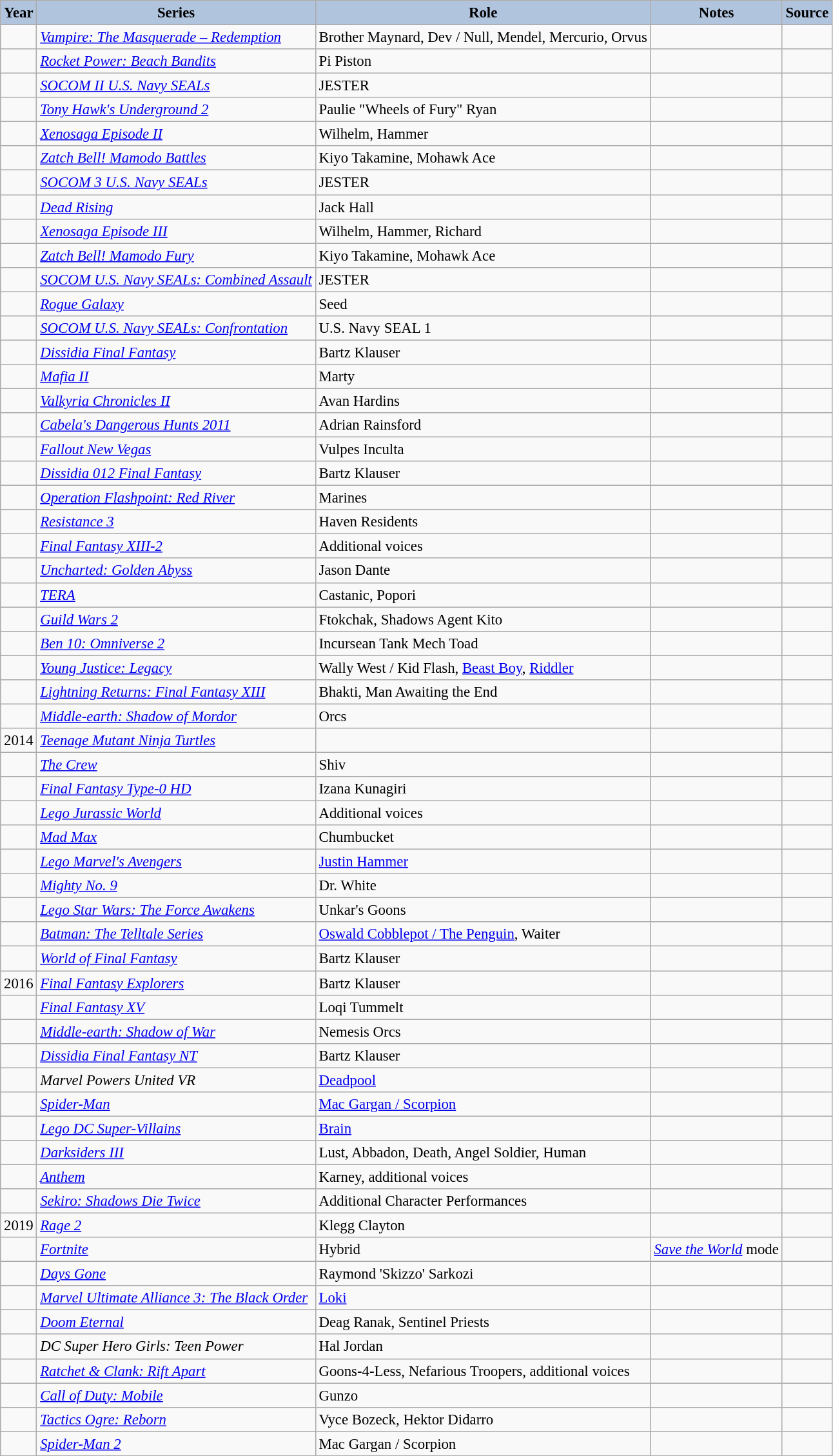<table class="wikitable sortable plainrowheaders" style="width=95%; font-size: 95%;">
<tr>
<th style="background:#b0c4de;">Year</th>
<th style="background:#b0c4de;">Series</th>
<th style="background:#b0c4de;">Role</th>
<th style="background:#b0c4de;" class="unsortable">Notes</th>
<th style="background:#b0c4de;" class="unsortable">Source</th>
</tr>
<tr>
<td></td>
<td><em><a href='#'>Vampire: The Masquerade – Redemption</a></em></td>
<td>Brother Maynard, Dev / Null, Mendel, Mercurio, Orvus</td>
<td></td>
<td></td>
</tr>
<tr>
<td></td>
<td><em><a href='#'>Rocket Power: Beach Bandits</a></em></td>
<td>Pi Piston</td>
<td></td>
<td></td>
</tr>
<tr>
<td></td>
<td><em><a href='#'>SOCOM II U.S. Navy SEALs</a></em></td>
<td>JESTER</td>
<td></td>
<td></td>
</tr>
<tr>
<td></td>
<td><em><a href='#'>Tony Hawk's Underground 2</a></em></td>
<td>Paulie "Wheels of Fury" Ryan</td>
<td></td>
<td></td>
</tr>
<tr>
<td></td>
<td><em><a href='#'>Xenosaga Episode II</a></em></td>
<td>Wilhelm, Hammer</td>
<td></td>
<td></td>
</tr>
<tr>
<td></td>
<td><em><a href='#'>Zatch Bell! Mamodo Battles</a></em></td>
<td>Kiyo Takamine, Mohawk Ace</td>
<td></td>
<td></td>
</tr>
<tr>
<td></td>
<td><em><a href='#'>SOCOM 3 U.S. Navy SEALs</a></em></td>
<td>JESTER</td>
<td></td>
<td></td>
</tr>
<tr>
<td></td>
<td><em><a href='#'>Dead Rising</a></em></td>
<td>Jack Hall</td>
<td></td>
<td></td>
</tr>
<tr>
<td></td>
<td><em><a href='#'>Xenosaga Episode III</a></em></td>
<td>Wilhelm, Hammer, Richard</td>
<td></td>
<td></td>
</tr>
<tr>
<td></td>
<td><em><a href='#'>Zatch Bell! Mamodo Fury</a></em></td>
<td>Kiyo Takamine, Mohawk Ace</td>
<td></td>
<td></td>
</tr>
<tr>
<td></td>
<td><em><a href='#'>SOCOM U.S. Navy SEALs: Combined Assault</a></em></td>
<td>JESTER</td>
<td></td>
<td></td>
</tr>
<tr>
<td></td>
<td><em><a href='#'>Rogue Galaxy</a></em></td>
<td>Seed</td>
<td></td>
<td></td>
</tr>
<tr>
<td></td>
<td><em><a href='#'>SOCOM U.S. Navy SEALs: Confrontation</a></em></td>
<td>U.S. Navy SEAL 1</td>
<td></td>
<td></td>
</tr>
<tr>
<td></td>
<td><em><a href='#'>Dissidia Final Fantasy</a></em></td>
<td>Bartz Klauser</td>
<td></td>
<td></td>
</tr>
<tr>
<td></td>
<td><em><a href='#'>Mafia II</a></em></td>
<td>Marty</td>
<td></td>
<td></td>
</tr>
<tr>
<td></td>
<td><em><a href='#'>Valkyria Chronicles II</a></em></td>
<td>Avan Hardins</td>
<td></td>
<td></td>
</tr>
<tr>
<td></td>
<td><em><a href='#'>Cabela's Dangerous Hunts 2011</a></em></td>
<td>Adrian Rainsford</td>
<td></td>
<td></td>
</tr>
<tr>
<td></td>
<td><em><a href='#'>Fallout New Vegas</a></em></td>
<td>Vulpes Inculta</td>
<td></td>
<td></td>
</tr>
<tr>
<td></td>
<td><em><a href='#'>Dissidia 012 Final Fantasy</a></em></td>
<td>Bartz Klauser</td>
<td></td>
<td></td>
</tr>
<tr>
<td></td>
<td><em><a href='#'>Operation Flashpoint: Red River</a></em></td>
<td>Marines</td>
<td></td>
<td></td>
</tr>
<tr>
<td></td>
<td><em><a href='#'>Resistance 3</a></em></td>
<td>Haven Residents</td>
<td></td>
<td></td>
</tr>
<tr>
<td></td>
<td><em><a href='#'>Final Fantasy XIII-2</a></em></td>
<td>Additional voices</td>
<td></td>
<td></td>
</tr>
<tr>
<td></td>
<td><em><a href='#'>Uncharted: Golden Abyss</a></em></td>
<td>Jason Dante</td>
<td></td>
<td></td>
</tr>
<tr>
<td></td>
<td><em><a href='#'>TERA</a></em></td>
<td>Castanic, Popori</td>
<td></td>
<td></td>
</tr>
<tr>
<td></td>
<td><em><a href='#'>Guild Wars 2</a></em></td>
<td>Ftokchak, Shadows Agent Kito</td>
<td></td>
<td></td>
</tr>
<tr>
<td></td>
<td><em><a href='#'>Ben 10: Omniverse 2</a></em></td>
<td>Incursean Tank Mech Toad</td>
<td></td>
<td></td>
</tr>
<tr>
<td></td>
<td><em><a href='#'>Young Justice: Legacy</a></em></td>
<td>Wally West / Kid Flash, <a href='#'>Beast Boy</a>, <a href='#'>Riddler</a></td>
<td></td>
<td></td>
</tr>
<tr>
<td></td>
<td><em><a href='#'>Lightning Returns: Final Fantasy XIII</a></em></td>
<td>Bhakti, Man Awaiting the End</td>
<td></td>
<td></td>
</tr>
<tr>
<td></td>
<td><em><a href='#'>Middle-earth: Shadow of Mordor</a></em></td>
<td>Orcs</td>
<td></td>
<td></td>
</tr>
<tr>
<td>2014</td>
<td><em><a href='#'>Teenage Mutant Ninja Turtles</a></em></td>
<td></td>
<td></td>
<td></td>
</tr>
<tr>
<td></td>
<td><em><a href='#'>The Crew</a></em></td>
<td>Shiv</td>
<td></td>
<td></td>
</tr>
<tr>
<td></td>
<td><em><a href='#'>Final Fantasy Type-0 HD</a></em></td>
<td>Izana Kunagiri</td>
<td></td>
<td></td>
</tr>
<tr>
<td></td>
<td><em><a href='#'>Lego Jurassic World</a></em></td>
<td>Additional voices</td>
<td></td>
<td></td>
</tr>
<tr>
<td></td>
<td><em><a href='#'>Mad Max</a></em></td>
<td>Chumbucket</td>
<td></td>
<td></td>
</tr>
<tr>
<td></td>
<td><em><a href='#'>Lego Marvel's Avengers</a></em></td>
<td><a href='#'>Justin Hammer</a></td>
<td></td>
<td></td>
</tr>
<tr>
<td></td>
<td><em><a href='#'>Mighty No. 9</a></em></td>
<td>Dr. White</td>
<td></td>
<td></td>
</tr>
<tr>
<td></td>
<td><em><a href='#'>Lego Star Wars: The Force Awakens</a></em></td>
<td>Unkar's Goons</td>
<td></td>
<td></td>
</tr>
<tr>
<td></td>
<td><em><a href='#'>Batman: The Telltale Series</a></em></td>
<td><a href='#'>Oswald Cobblepot / The Penguin</a>, Waiter</td>
<td></td>
<td></td>
</tr>
<tr>
<td></td>
<td><em><a href='#'>World of Final Fantasy</a></em></td>
<td>Bartz Klauser</td>
<td></td>
<td></td>
</tr>
<tr>
<td>2016</td>
<td><em><a href='#'>Final Fantasy Explorers</a></em></td>
<td>Bartz Klauser</td>
<td></td>
<td></td>
</tr>
<tr>
<td></td>
<td><em><a href='#'>Final Fantasy XV</a></em></td>
<td>Loqi Tummelt</td>
<td></td>
<td></td>
</tr>
<tr>
<td></td>
<td><em><a href='#'>Middle-earth: Shadow of War</a></em></td>
<td>Nemesis Orcs</td>
<td></td>
<td></td>
</tr>
<tr>
<td></td>
<td><em><a href='#'>Dissidia Final Fantasy NT</a></em></td>
<td>Bartz Klauser</td>
<td></td>
<td></td>
</tr>
<tr>
<td></td>
<td><em>Marvel Powers United VR</em></td>
<td><a href='#'>Deadpool</a></td>
<td></td>
<td></td>
</tr>
<tr>
<td></td>
<td><em><a href='#'>Spider-Man</a></em></td>
<td><a href='#'>Mac Gargan / Scorpion</a></td>
<td></td>
<td></td>
</tr>
<tr>
<td></td>
<td><em><a href='#'>Lego DC Super-Villains</a></em></td>
<td><a href='#'>Brain</a></td>
<td></td>
<td></td>
</tr>
<tr>
<td></td>
<td><em><a href='#'>Darksiders III</a></em></td>
<td>Lust, Abbadon, Death, Angel Soldier, Human</td>
<td></td>
<td></td>
</tr>
<tr>
<td></td>
<td><em><a href='#'>Anthem</a></em></td>
<td>Karney, additional voices</td>
<td></td>
<td></td>
</tr>
<tr>
<td></td>
<td><em><a href='#'>Sekiro: Shadows Die Twice</a></em></td>
<td>Additional Character Performances</td>
<td></td>
<td></td>
</tr>
<tr>
<td>2019</td>
<td><em><a href='#'>Rage 2</a></em></td>
<td>Klegg Clayton</td>
<td></td>
<td></td>
</tr>
<tr>
<td></td>
<td><em><a href='#'>Fortnite</a></em></td>
<td>Hybrid</td>
<td><em><a href='#'>Save the World</a></em> mode</td>
<td></td>
</tr>
<tr>
<td></td>
<td><em><a href='#'>Days Gone</a></em></td>
<td>Raymond 'Skizzo' Sarkozi</td>
<td></td>
<td></td>
</tr>
<tr>
<td></td>
<td><em><a href='#'>Marvel Ultimate Alliance 3: The Black Order</a></em></td>
<td><a href='#'>Loki</a></td>
<td></td>
<td></td>
</tr>
<tr>
<td></td>
<td><em><a href='#'>Doom Eternal</a></em></td>
<td>Deag Ranak, Sentinel Priests</td>
<td></td>
<td></td>
</tr>
<tr>
<td></td>
<td><em>DC Super Hero Girls: Teen Power</em></td>
<td>Hal Jordan</td>
<td></td>
<td></td>
</tr>
<tr>
<td></td>
<td><em><a href='#'>Ratchet & Clank: Rift Apart</a></em></td>
<td>Goons-4-Less, Nefarious Troopers, additional voices</td>
<td></td>
<td></td>
</tr>
<tr>
<td></td>
<td><em><a href='#'>Call of Duty: Mobile</a></em></td>
<td>Gunzo</td>
<td></td>
<td></td>
</tr>
<tr>
<td></td>
<td><em><a href='#'>Tactics Ogre: Reborn</a></em></td>
<td>Vyce Bozeck, Hektor Didarro</td>
<td></td>
<td></td>
</tr>
<tr>
<td></td>
<td><em><a href='#'>Spider-Man 2</a></em></td>
<td>Mac Gargan / Scorpion</td>
<td></td>
<td></td>
</tr>
</table>
